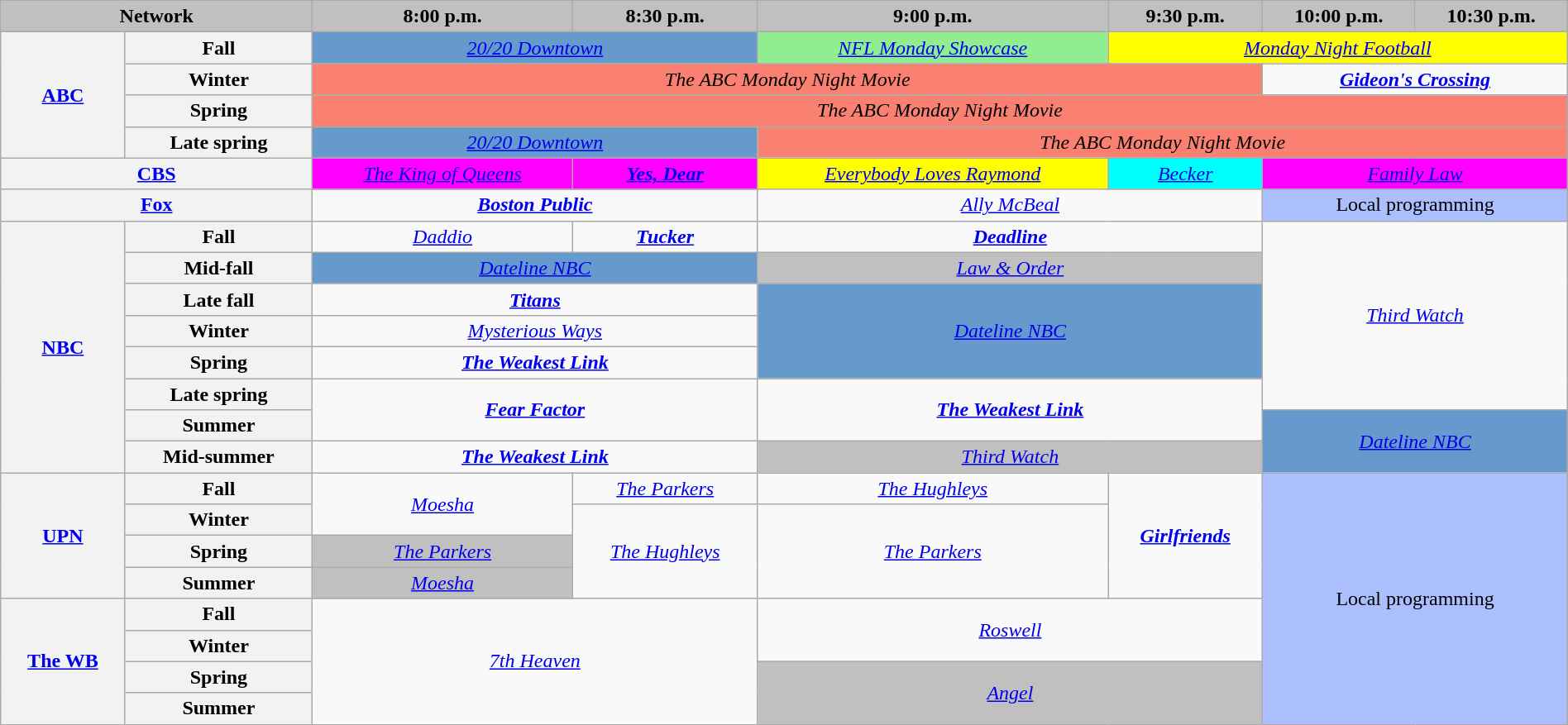<table class="wikitable" style="width:100%;margin-right:0;text-align:center">
<tr>
<th colspan="2" style="background-color:#C0C0C0;text-align:center">Network</th>
<th style="background-color:#C0C0C0;text-align:center">8:00 p.m.</th>
<th style="background-color:#C0C0C0;text-align:center">8:30 p.m.</th>
<th style="background-color:#C0C0C0;text-align:center">9:00 p.m.</th>
<th style="background-color:#C0C0C0;text-align:center">9:30 p.m.</th>
<th style="background-color:#C0C0C0;text-align:center">10:00 p.m.</th>
<th style="background-color:#C0C0C0;text-align:center">10:30 p.m.</th>
</tr>
<tr>
<th rowspan="4"><a href='#'>ABC</a></th>
<th>Fall</th>
<td colspan="2" style="background:#6699CC;"><em><a href='#'>20/20 Downtown</a></em></td>
<td style="background:lightgreen;"><em><a href='#'>NFL Monday Showcase</a></em></td>
<td style="background:#FFFF00;" colspan="3"><em><a href='#'>Monday Night Football</a></em> </td>
</tr>
<tr>
<th>Winter</th>
<td style="background:#FA8072;" colspan="4"><em>The ABC Monday Night Movie</em></td>
<td colspan="2"><strong><em><a href='#'>Gideon's Crossing</a></em></strong></td>
</tr>
<tr>
<th>Spring</th>
<td style="background:#FA8072;" colspan="6"><em>The ABC Monday Night Movie</em></td>
</tr>
<tr>
<th>Late spring</th>
<td colspan="2" style="background:#6699CC;"><em><a href='#'>20/20 Downtown</a></em></td>
<td style="background:#FA8072;" colspan="4"><em>The ABC Monday Night Movie</em></td>
</tr>
<tr>
<th colspan="2"><a href='#'>CBS</a></th>
<td style="background:magenta;"><em><a href='#'>The King of Queens</a></em> </td>
<td style="background:magenta;"><strong><em><a href='#'>Yes, Dear</a></em></strong> </td>
<td style="background:yellow;"><em><a href='#'>Everybody Loves Raymond</a></em> </td>
<td style="background:cyan;"><em><a href='#'>Becker</a></em> </td>
<td style="background:magenta;" colspan="2"><em><a href='#'>Family Law</a></em> </td>
</tr>
<tr>
<th colspan="2"><a href='#'>Fox</a></th>
<td colspan="2"><strong><em><a href='#'>Boston Public</a></em></strong></td>
<td colspan="2"><em><a href='#'>Ally McBeal</a></em></td>
<td style="background:#abbfff;" colspan="2">Local programming</td>
</tr>
<tr>
<th rowspan="8"><a href='#'>NBC</a></th>
<th>Fall</th>
<td><em><a href='#'>Daddio</a></em></td>
<td><strong><em><a href='#'>Tucker</a></em></strong></td>
<td colspan="2"><strong><em><a href='#'>Deadline</a></em></strong></td>
<td rowspan="6" colspan="2"><em><a href='#'>Third Watch</a></em></td>
</tr>
<tr>
<th>Mid-fall</th>
<td colspan="2" style="background:#6699CC;"><em><a href='#'>Dateline NBC</a></em></td>
<td colspan="2" style="background:#C0C0C0;"><em><a href='#'>Law & Order</a></em> </td>
</tr>
<tr>
<th>Late fall</th>
<td colspan="2"><strong><em><a href='#'>Titans</a></em></strong></td>
<td rowspan="3" colspan="2" style="background:#6699CC;"><em><a href='#'>Dateline NBC</a></em></td>
</tr>
<tr>
<th>Winter</th>
<td colspan="2"><em><a href='#'>Mysterious Ways</a></em></td>
</tr>
<tr>
<th>Spring</th>
<td colspan="2"><strong><em><a href='#'>The Weakest Link</a></em></strong></td>
</tr>
<tr>
<th>Late spring</th>
<td colspan="2" rowspan="2"><strong><em><a href='#'>Fear Factor</a></em></strong></td>
<td colspan="2" rowspan="2"><strong><em><a href='#'>The Weakest Link</a></em></strong></td>
</tr>
<tr>
<th>Summer</th>
<td colspan="2" rowspan="2" style="background:#6699CC"><em><a href='#'>Dateline NBC</a></em></td>
</tr>
<tr>
<th>Mid-summer</th>
<td colspan="2"><strong><em><a href='#'>The Weakest Link</a></em></strong></td>
<td colspan="2" style="background:#C0C0C0;"><em><a href='#'>Third Watch</a></em> </td>
</tr>
<tr>
<th rowspan="4"><a href='#'>UPN</a></th>
<th>Fall</th>
<td rowspan="2"><em><a href='#'>Moesha</a></em></td>
<td><em><a href='#'>The Parkers</a></em></td>
<td><em><a href='#'>The Hughleys</a></em></td>
<td rowspan="4"><strong><em><a href='#'>Girlfriends</a></em></strong></td>
<td style="background:#abbfff;" colspan="2" rowspan="9">Local programming</td>
</tr>
<tr>
<th>Winter</th>
<td rowspan="3"><em><a href='#'>The Hughleys</a></em></td>
<td rowspan="3"><em><a href='#'>The Parkers</a></em></td>
</tr>
<tr>
<th>Spring</th>
<td style="background:#C0C0C0;"><em><a href='#'>The Parkers</a></em> </td>
</tr>
<tr>
<th>Summer</th>
<td style="background:#C0C0C0;"><em><a href='#'>Moesha</a></em> </td>
</tr>
<tr>
<th rowspan="4"><a href='#'>The WB</a></th>
<th>Fall</th>
<td colspan="2" rowspan="4"><em><a href='#'>7th Heaven</a></em></td>
<td colspan="2" rowspan="2"><em><a href='#'>Roswell</a></em></td>
</tr>
<tr>
<th>Winter</th>
</tr>
<tr>
<th>Spring</th>
<td colspan="2" rowspan="2" style="background:#C0C0C0;"><em><a href='#'>Angel</a></em> </td>
</tr>
<tr>
<th>Summer</th>
</tr>
</table>
